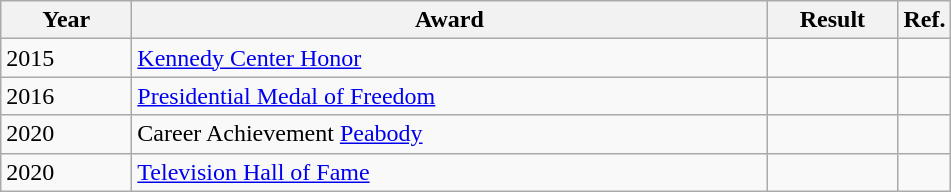<table class=wikitable>
<tr>
<th scope="col" style="width:5em;">Year</th>
<th scope="col" style="width:26em;">Award</th>
<th scope="col" style="width:5em;">Result</th>
<th>Ref.</th>
</tr>
<tr>
<td>2015</td>
<td><a href='#'>Kennedy Center Honor</a></td>
<td></td>
<td></td>
</tr>
<tr>
<td>2016</td>
<td><a href='#'>Presidential Medal of Freedom</a></td>
<td></td>
<td></td>
</tr>
<tr>
<td>2020</td>
<td>Career Achievement <a href='#'>Peabody</a></td>
<td></td>
<td></td>
</tr>
<tr>
<td>2020</td>
<td><a href='#'>Television Hall of Fame</a></td>
<td></td>
<td></td>
</tr>
</table>
